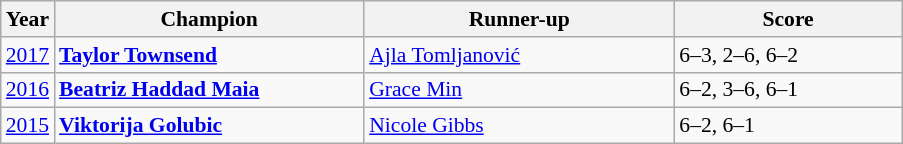<table class="wikitable" style="font-size:90%">
<tr>
<th>Year</th>
<th width="200">Champion</th>
<th width="200">Runner-up</th>
<th width="145">Score</th>
</tr>
<tr>
<td><a href='#'>2017</a></td>
<td> <strong><a href='#'>Taylor Townsend</a></strong></td>
<td> <a href='#'>Ajla Tomljanović</a></td>
<td>6–3, 2–6, 6–2</td>
</tr>
<tr>
<td><a href='#'>2016</a></td>
<td> <strong><a href='#'>Beatriz Haddad Maia</a></strong></td>
<td> <a href='#'>Grace Min</a></td>
<td>6–2, 3–6, 6–1</td>
</tr>
<tr>
<td><a href='#'>2015</a></td>
<td> <strong><a href='#'>Viktorija Golubic</a></strong></td>
<td> <a href='#'>Nicole Gibbs</a></td>
<td>6–2, 6–1</td>
</tr>
</table>
